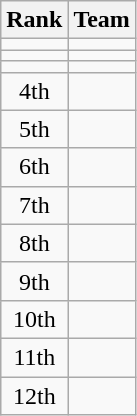<table class=wikitable style="text-align:center;">
<tr>
<th>Rank</th>
<th>Team</th>
</tr>
<tr>
<td></td>
<td align=left></td>
</tr>
<tr>
<td></td>
<td align=left></td>
</tr>
<tr>
<td></td>
<td align=left></td>
</tr>
<tr>
<td>4th</td>
<td align=left></td>
</tr>
<tr>
<td>5th</td>
<td align=left></td>
</tr>
<tr>
<td>6th</td>
<td align=left></td>
</tr>
<tr>
<td>7th</td>
<td align=left></td>
</tr>
<tr>
<td>8th</td>
<td align=left></td>
</tr>
<tr>
<td>9th</td>
<td align=left></td>
</tr>
<tr>
<td>10th</td>
<td align=left></td>
</tr>
<tr>
<td>11th</td>
<td align=left></td>
</tr>
<tr>
<td>12th</td>
<td align=left></td>
</tr>
</table>
